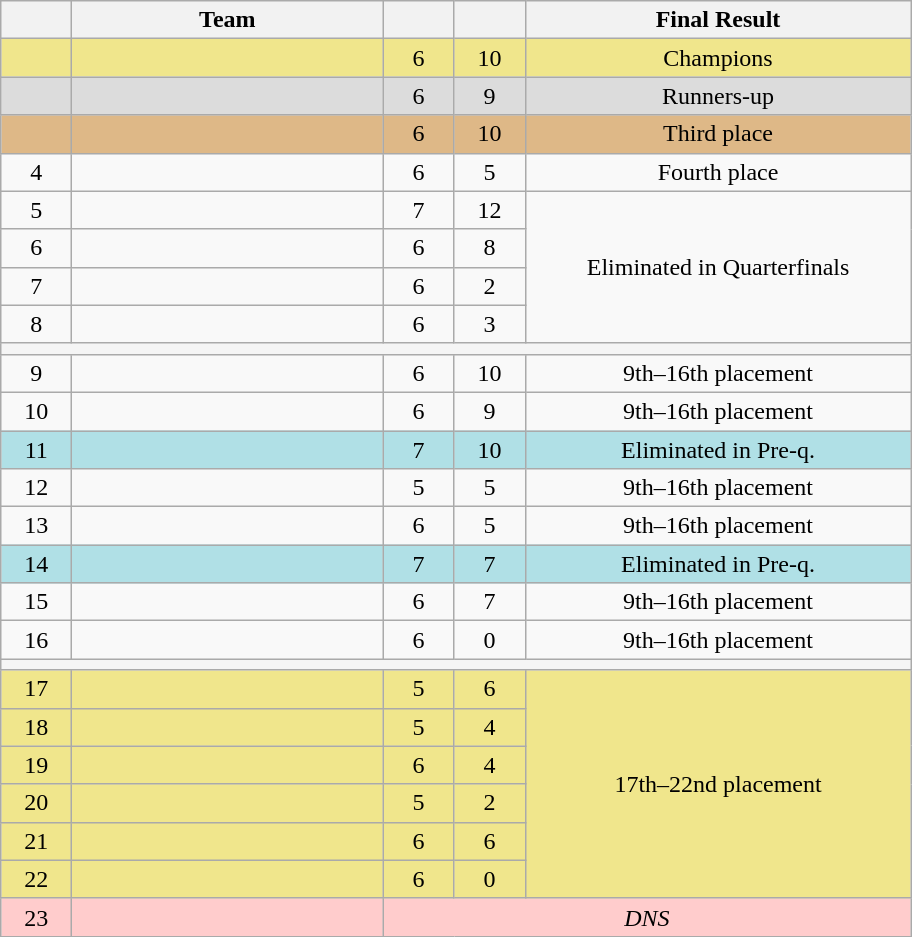<table class="wikitable" style="text-align:center">
<tr>
<th width=40></th>
<th width=200>Team</th>
<th width=40></th>
<th width=40></th>
<th width=250>Final Result</th>
</tr>
<tr style="background:khaki;">
<td></td>
<td align=left></td>
<td>6</td>
<td>10</td>
<td>Champions</td>
</tr>
<tr style="background:Gainsboro;">
<td></td>
<td align=left></td>
<td>6</td>
<td>9</td>
<td>Runners-up</td>
</tr>
<tr style="background:BurlyWood;">
<td></td>
<td align=left></td>
<td>6</td>
<td>10</td>
<td>Third place</td>
</tr>
<tr>
<td>4</td>
<td align=left></td>
<td>6</td>
<td>5</td>
<td>Fourth place</td>
</tr>
<tr>
<td>5</td>
<td align=left></td>
<td>7</td>
<td>12</td>
<td rowspan=4>Eliminated in Quarterfinals</td>
</tr>
<tr>
<td>6</td>
<td align=left></td>
<td>6</td>
<td>8</td>
</tr>
<tr>
<td>7</td>
<td align=left></td>
<td>6</td>
<td>2</td>
</tr>
<tr>
<td>8</td>
<td align=left></td>
<td>6</td>
<td>3</td>
</tr>
<tr style="background:WhiteSmoke;">
<td colspan=5></td>
</tr>
<tr>
<td>9</td>
<td align=left></td>
<td>6</td>
<td>10</td>
<td>9th–16th placement</td>
</tr>
<tr>
<td>10</td>
<td align=left></td>
<td>6</td>
<td>9</td>
<td>9th–16th placement</td>
</tr>
<tr style="background:#B0E0E6;">
<td>11</td>
<td align=left></td>
<td>7</td>
<td>10</td>
<td>Eliminated in Pre-q.</td>
</tr>
<tr>
<td>12</td>
<td align=left></td>
<td>5</td>
<td>5</td>
<td>9th–16th placement</td>
</tr>
<tr>
<td>13</td>
<td align=left></td>
<td>6</td>
<td>5</td>
<td>9th–16th placement</td>
</tr>
<tr style="background:#B0E0E6;">
<td>14</td>
<td align=left></td>
<td>7</td>
<td>7</td>
<td>Eliminated in Pre-q.</td>
</tr>
<tr>
<td>15</td>
<td align=left></td>
<td>6</td>
<td>7</td>
<td>9th–16th placement</td>
</tr>
<tr>
<td>16</td>
<td align=left></td>
<td>6</td>
<td>0</td>
<td>9th–16th placement</td>
</tr>
<tr style="background:WhiteSmoke;">
<td colspan=5></td>
</tr>
<tr style="background:#F0E68C;">
<td>17</td>
<td align=left></td>
<td>5</td>
<td>6</td>
<td rowspan=6>17th–22nd placement</td>
</tr>
<tr style="background:#F0E68C;">
<td>18</td>
<td align=left></td>
<td>5</td>
<td>4</td>
</tr>
<tr style="background:#F0E68C;">
<td>19</td>
<td align=left></td>
<td>6</td>
<td>4</td>
</tr>
<tr style="background:#F0E68C;">
<td>20</td>
<td align=left></td>
<td>5</td>
<td>2</td>
</tr>
<tr style="background:#F0E68C;">
<td>21</td>
<td align=left></td>
<td>6</td>
<td>6</td>
</tr>
<tr style="background:#F0E68C;">
<td>22</td>
<td align=left></td>
<td>6</td>
<td>0</td>
</tr>
<tr style="background:#ffcccc;">
<td>23</td>
<td align=left></td>
<td colspan=3><em>DNS</em></td>
</tr>
</table>
